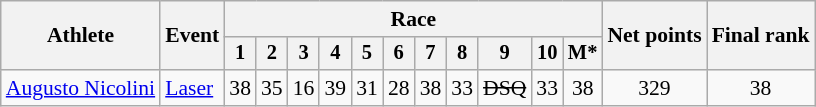<table class="wikitable" style="font-size:90%">
<tr>
<th rowspan=2>Athlete</th>
<th rowspan=2>Event</th>
<th colspan=11>Race</th>
<th rowspan=2>Net points</th>
<th rowspan=2>Final rank</th>
</tr>
<tr style="font-size:95%">
<th>1</th>
<th>2</th>
<th>3</th>
<th>4</th>
<th>5</th>
<th>6</th>
<th>7</th>
<th>8</th>
<th>9</th>
<th>10</th>
<th>M*</th>
</tr>
<tr align=center>
<td align=left><a href='#'>Augusto Nicolini</a></td>
<td align=left><a href='#'>Laser</a></td>
<td>38</td>
<td>35</td>
<td>16</td>
<td>39</td>
<td>31</td>
<td>28</td>
<td>38</td>
<td>33</td>
<td><s>DSQ</s></td>
<td>33</td>
<td>38</td>
<td>329</td>
<td>38</td>
</tr>
</table>
